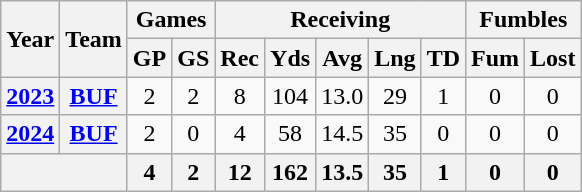<table class=wikitable style="text-align:center;">
<tr>
<th rowspan="2">Year</th>
<th rowspan="2">Team</th>
<th colspan="2">Games</th>
<th colspan="5">Receiving</th>
<th colspan="2">Fumbles</th>
</tr>
<tr>
<th>GP</th>
<th>GS</th>
<th>Rec</th>
<th>Yds</th>
<th>Avg</th>
<th>Lng</th>
<th>TD</th>
<th>Fum</th>
<th>Lost</th>
</tr>
<tr>
<th><a href='#'>2023</a></th>
<th><a href='#'>BUF</a></th>
<td>2</td>
<td>2</td>
<td>8</td>
<td>104</td>
<td>13.0</td>
<td>29</td>
<td>1</td>
<td>0</td>
<td>0</td>
</tr>
<tr>
<th><a href='#'>2024</a></th>
<th><a href='#'>BUF</a></th>
<td>2</td>
<td>0</td>
<td>4</td>
<td>58</td>
<td>14.5</td>
<td>35</td>
<td>0</td>
<td>0</td>
<td>0</td>
</tr>
<tr>
<th colspan="2"></th>
<th>4</th>
<th>2</th>
<th>12</th>
<th>162</th>
<th>13.5</th>
<th>35</th>
<th>1</th>
<th>0</th>
<th>0</th>
</tr>
</table>
